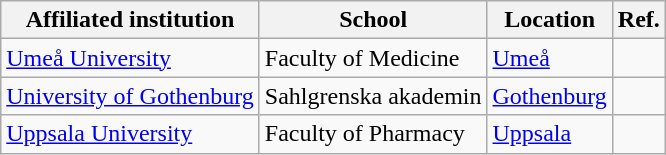<table class="wikitable sortable">
<tr>
<th>Affiliated institution</th>
<th>School</th>
<th>Location</th>
<th>Ref.</th>
</tr>
<tr>
<td><a href='#'>Umeå University</a></td>
<td>Faculty of Medicine</td>
<td><a href='#'>Umeå</a></td>
<td></td>
</tr>
<tr>
<td><a href='#'>University of Gothenburg</a></td>
<td>Sahlgrenska akademin</td>
<td><a href='#'>Gothenburg</a></td>
<td></td>
</tr>
<tr>
<td><a href='#'>Uppsala University</a></td>
<td>Faculty of Pharmacy</td>
<td><a href='#'>Uppsala</a></td>
<td></td>
</tr>
</table>
